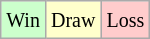<table class="wikitable">
<tr>
<td style="background-color: #CCFFCC;"><small>Win</small></td>
<td style="background-color: #FFFFCC;"><small>Draw</small></td>
<td style="background-color: #FFCCCC;"><small>Loss</small></td>
</tr>
</table>
